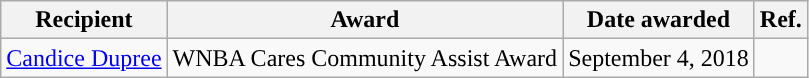<table class="wikitable sortable sortable" style="text-align: center">
<tr>
<th>Recipient</th>
<th>Award</th>
<th>Date awarded</th>
<th>Ref.</th>
</tr>
<tr>
<td><a href='#'>Candice Dupree</a></td>
<td>WNBA Cares Community Assist Award</td>
<td>September 4, 2018</td>
<td></td>
</tr>
</table>
